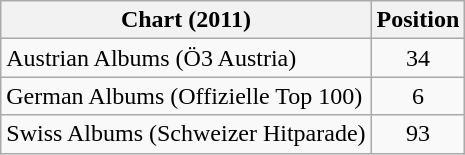<table class="wikitable sortable plainrowheaders">
<tr>
<th>Chart (2011)</th>
<th>Position</th>
</tr>
<tr>
<td>Austrian Albums (Ö3 Austria)</td>
<td align="center">34</td>
</tr>
<tr>
<td>German Albums (Offizielle Top 100)</td>
<td align="center">6</td>
</tr>
<tr>
<td>Swiss Albums (Schweizer Hitparade)</td>
<td align="center">93</td>
</tr>
</table>
